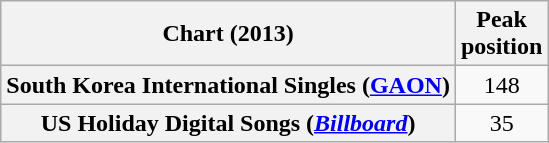<table class="wikitable sortable plainrowheaders">
<tr>
<th scope="col">Chart (2013)</th>
<th scope="col">Peak<br>position</th>
</tr>
<tr>
<th scope="row">South Korea International Singles (<a href='#'>GAON</a>)</th>
<td style="text-align:center;">148</td>
</tr>
<tr>
<th scope="row">US Holiday Digital Songs (<em><a href='#'>Billboard</a></em>)</th>
<td style="text-align:center;">35</td>
</tr>
</table>
